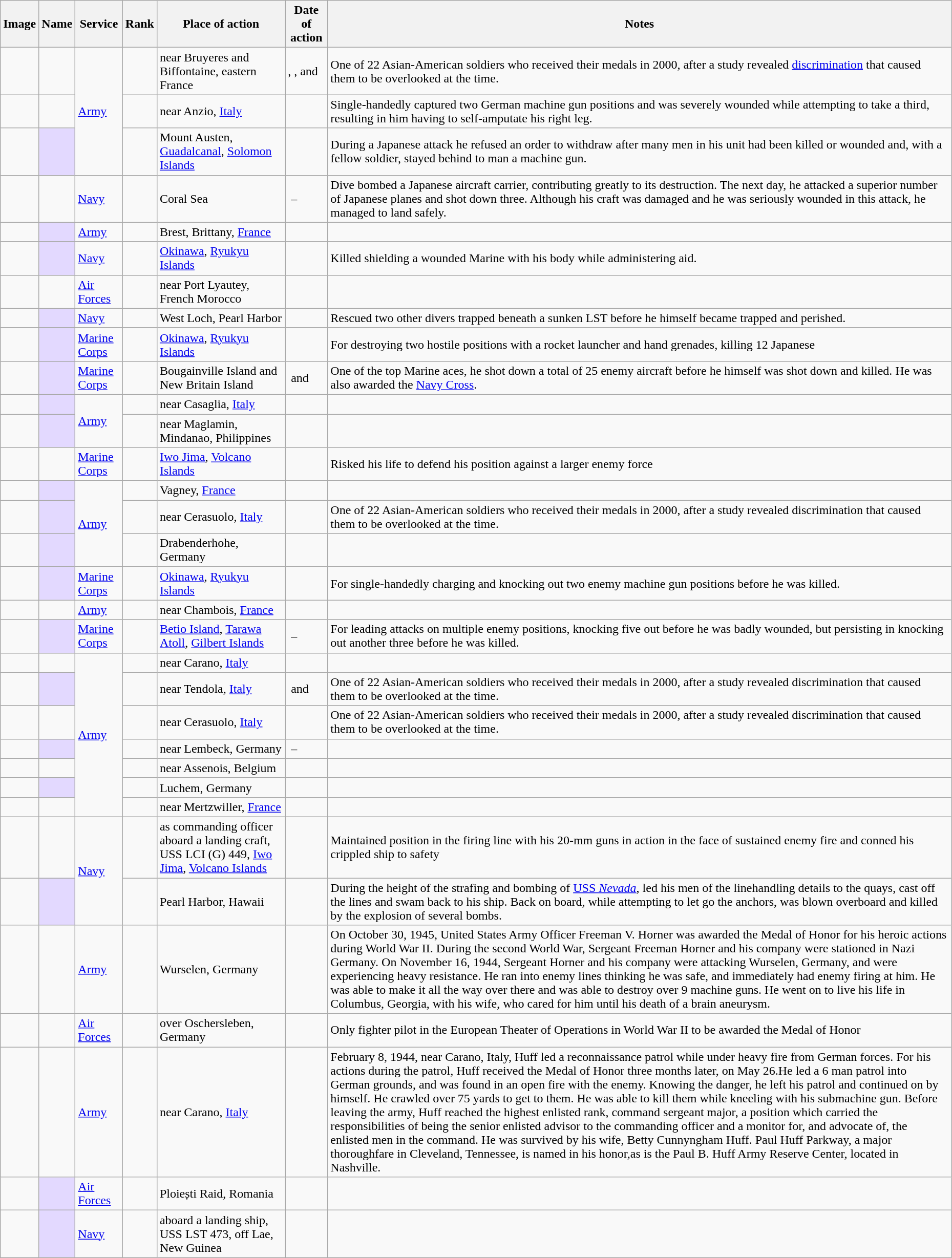<table class="wikitable sortable" width="98%">
<tr>
<th class="unsortable">Image</th>
<th>Name</th>
<th>Service</th>
<th>Rank</th>
<th>Place of action</th>
<th>Date of action</th>
<th class="unsortable">Notes</th>
</tr>
<tr>
<td></td>
<td></td>
<td rowspan="3"><a href='#'>Army</a></td>
<td></td>
<td>near Bruyeres and Biffontaine, eastern France</td>
<td>, , and </td>
<td>One of 22 Asian-American soldiers who received their medals in 2000, after a study revealed <a href='#'>discrimination</a> that caused them to be overlooked at the time.</td>
</tr>
<tr>
<td></td>
<td></td>
<td></td>
<td>near Anzio, <a href='#'>Italy</a></td>
<td></td>
<td>Single-handedly captured two German machine gun positions and was severely wounded while attempting to take a third, resulting in him having to self-amputate his right leg.</td>
</tr>
<tr>
<td></td>
<td style="background:#e3d9ff;"></td>
<td></td>
<td>Mount Austen, <a href='#'>Guadalcanal</a>, <a href='#'>Solomon Islands</a></td>
<td></td>
<td>During a Japanese attack he refused an order to withdraw after many men in his unit had been killed or wounded and, with a fellow soldier, stayed behind to man a machine gun.</td>
</tr>
<tr>
<td></td>
<td></td>
<td><a href='#'>Navy</a></td>
<td></td>
<td>Coral Sea</td>
<td> – </td>
<td>Dive bombed a Japanese aircraft carrier, contributing greatly to its destruction. The next day, he attacked a superior number of Japanese planes and shot down three. Although his craft was damaged and he was seriously wounded in this attack, he managed to land safely.</td>
</tr>
<tr>
<td></td>
<td style="background:#e3d9ff;"></td>
<td><a href='#'>Army</a></td>
<td></td>
<td>Brest, Brittany, <a href='#'>France</a></td>
<td></td>
<td></td>
</tr>
<tr>
<td></td>
<td style="background:#e3d9ff;"></td>
<td><a href='#'>Navy</a></td>
<td></td>
<td><a href='#'>Okinawa</a>, <a href='#'>Ryukyu Islands</a></td>
<td></td>
<td>Killed shielding a wounded Marine with his body while administering aid.</td>
</tr>
<tr>
<td></td>
<td></td>
<td><a href='#'>Air Forces</a></td>
<td></td>
<td>near Port Lyautey, French Morocco</td>
<td></td>
<td></td>
</tr>
<tr>
<td></td>
<td style="background:#e3d9ff;"></td>
<td><a href='#'>Navy</a></td>
<td></td>
<td>West Loch, Pearl Harbor</td>
<td></td>
<td>Rescued two other divers trapped beneath a sunken LST before he himself became trapped and perished.</td>
</tr>
<tr>
<td></td>
<td style="background:#e3d9ff;"></td>
<td><a href='#'>Marine Corps</a></td>
<td></td>
<td><a href='#'>Okinawa</a>, <a href='#'>Ryukyu Islands</a></td>
<td></td>
<td>For destroying two hostile positions with a rocket launcher and hand grenades, killing 12 Japanese</td>
</tr>
<tr>
<td></td>
<td style="background:#e3d9ff;"></td>
<td><a href='#'>Marine Corps</a></td>
<td></td>
<td>Bougainville Island and New Britain Island</td>
<td> and </td>
<td>One of the top Marine aces, he shot down a total of 25 enemy aircraft before he himself was shot down and killed. He was also awarded the <a href='#'>Navy Cross</a>.</td>
</tr>
<tr>
<td></td>
<td style="background:#e3d9ff;"></td>
<td rowspan="2"><a href='#'>Army</a></td>
<td></td>
<td>near Casaglia, <a href='#'>Italy</a></td>
<td></td>
<td></td>
</tr>
<tr>
<td></td>
<td style="background:#e3d9ff;"></td>
<td></td>
<td>near Maglamin, Mindanao, Philippines</td>
<td></td>
<td></td>
</tr>
<tr>
<td></td>
<td></td>
<td><a href='#'>Marine Corps</a></td>
<td></td>
<td><a href='#'>Iwo Jima</a>, <a href='#'>Volcano Islands</a></td>
<td></td>
<td>Risked his life to defend his position against a larger enemy force</td>
</tr>
<tr>
<td></td>
<td style="background:#e3d9ff;"></td>
<td rowspan="3"><a href='#'>Army</a></td>
<td></td>
<td>Vagney, <a href='#'>France</a></td>
<td></td>
<td></td>
</tr>
<tr>
<td></td>
<td style="background:#e3d9ff;"></td>
<td></td>
<td>near Cerasuolo, <a href='#'>Italy</a></td>
<td></td>
<td>One of 22 Asian-American soldiers who received their medals in 2000, after a study revealed discrimination that caused them to be overlooked at the time.</td>
</tr>
<tr>
<td></td>
<td style="background:#e3d9ff;"></td>
<td></td>
<td>Drabenderhohe, Germany</td>
<td></td>
<td></td>
</tr>
<tr>
<td></td>
<td style="background:#e3d9ff;"></td>
<td><a href='#'>Marine Corps</a></td>
<td></td>
<td><a href='#'>Okinawa</a>, <a href='#'>Ryukyu Islands</a></td>
<td></td>
<td>For single-handedly charging and knocking out two enemy machine gun positions before he was killed.</td>
</tr>
<tr>
<td></td>
<td></td>
<td><a href='#'>Army</a></td>
<td></td>
<td>near Chambois, <a href='#'>France</a></td>
<td></td>
<td></td>
</tr>
<tr>
<td></td>
<td style="background:#e3d9ff;"></td>
<td><a href='#'>Marine Corps</a></td>
<td></td>
<td><a href='#'>Betio Island</a>, <a href='#'>Tarawa Atoll</a>, <a href='#'>Gilbert Islands</a></td>
<td> – </td>
<td>For leading attacks on multiple enemy positions, knocking five out before he was badly wounded, but persisting in knocking out another three before he was killed.</td>
</tr>
<tr>
<td></td>
<td></td>
<td rowspan="7"><a href='#'>Army</a></td>
<td></td>
<td>near Carano, <a href='#'>Italy</a></td>
<td></td>
<td></td>
</tr>
<tr>
<td></td>
<td style="background:#e3d9ff;"></td>
<td></td>
<td>near Tendola, <a href='#'>Italy</a></td>
<td> and </td>
<td>One of 22 Asian-American soldiers who received their medals in 2000, after a study revealed discrimination that caused them to be overlooked at the time.</td>
</tr>
<tr>
<td></td>
<td></td>
<td></td>
<td>near Cerasuolo, <a href='#'>Italy</a></td>
<td></td>
<td>One of 22 Asian-American soldiers who received their medals in 2000, after a study revealed discrimination that caused them to be overlooked at the time.</td>
</tr>
<tr>
<td></td>
<td style="background:#e3d9ff;"></td>
<td></td>
<td>near Lembeck, Germany</td>
<td> – </td>
<td></td>
</tr>
<tr>
<td></td>
<td></td>
<td></td>
<td>near Assenois, Belgium</td>
<td></td>
<td></td>
</tr>
<tr>
<td></td>
<td style="background:#e3d9ff;"></td>
<td></td>
<td>Luchem, Germany</td>
<td></td>
<td></td>
</tr>
<tr>
<td></td>
<td></td>
<td></td>
<td>near Mertzwiller, <a href='#'>France</a></td>
<td></td>
<td></td>
</tr>
<tr>
<td></td>
<td></td>
<td rowspan="2"><a href='#'>Navy</a></td>
<td></td>
<td>as commanding officer aboard a landing craft, USS LCI (G) 449, <a href='#'>Iwo Jima</a>, <a href='#'>Volcano Islands</a></td>
<td></td>
<td>Maintained position in the firing line with his 20-mm guns in action in the face of sustained enemy fire and conned his crippled ship to safety</td>
</tr>
<tr>
<td></td>
<td style="background:#e3d9ff;"></td>
<td></td>
<td>Pearl Harbor, Hawaii</td>
<td></td>
<td>During the height of the strafing and bombing of <a href='#'>USS <em>Nevada</em></a>, led his men of the linehandling details to the quays, cast off the lines and swam back to his ship. Back on board, while attempting to let go the anchors, was blown overboard and killed by the explosion of several bombs.</td>
</tr>
<tr>
<td></td>
<td></td>
<td><a href='#'>Army</a></td>
<td></td>
<td>Wurselen, Germany</td>
<td></td>
<td>On October 30, 1945, United States Army Officer Freeman V. Horner was awarded the Medal of Honor for his heroic actions during World War II. During the second World War, Sergeant Freeman Horner and his company were stationed in Nazi Germany. On November 16, 1944, Sergeant Horner and his company were attacking Wurselen, Germany, and were experiencing heavy resistance. He ran into enemy lines thinking he was safe, and immediately had enemy firing at him. He was able to make it all the way over there and was able to destroy over 9 machine guns.  He went on to live his life in Columbus, Georgia, with his wife, who cared for him until his death of a brain aneurysm.</td>
</tr>
<tr>
<td></td>
<td></td>
<td><a href='#'>Air Forces</a></td>
<td></td>
<td>over Oschersleben, Germany</td>
<td></td>
<td>Only fighter pilot in the European Theater of Operations in World War II to be awarded the Medal of Honor</td>
</tr>
<tr>
<td></td>
<td></td>
<td><a href='#'>Army</a></td>
<td></td>
<td>near Carano, <a href='#'>Italy</a></td>
<td></td>
<td>February 8, 1944, near Carano, Italy, Huff led a reconnaissance patrol while under heavy fire from German forces. For his actions during the patrol, Huff received the Medal of Honor three months later, on May 26.He led a 6 man patrol into German grounds, and was found in an open fire with the enemy. Knowing the danger, he left his patrol and continued on by himself. He crawled over 75 yards to get to them. He was able to kill them while kneeling with his submachine gun. Before leaving the army, Huff reached the highest enlisted rank, command sergeant major, a position which carried the responsibilities of being the senior enlisted advisor to the commanding officer and a monitor for, and advocate of, the enlisted men in the command. He was survived by his wife, Betty Cunnyngham Huff. Paul Huff Parkway, a major thoroughfare in Cleveland, Tennessee, is named in his honor,as is the Paul B. Huff Army Reserve Center, located in Nashville.</td>
</tr>
<tr>
<td></td>
<td style="background:#e3d9ff;"></td>
<td><a href='#'>Air Forces</a></td>
<td></td>
<td>Ploiești Raid, Romania</td>
<td></td>
<td></td>
</tr>
<tr>
<td></td>
<td style="background:#e3d9ff;"></td>
<td><a href='#'>Navy</a></td>
<td></td>
<td>aboard a landing ship, USS LST 473, off Lae, New Guinea</td>
<td></td>
<td></td>
</tr>
</table>
